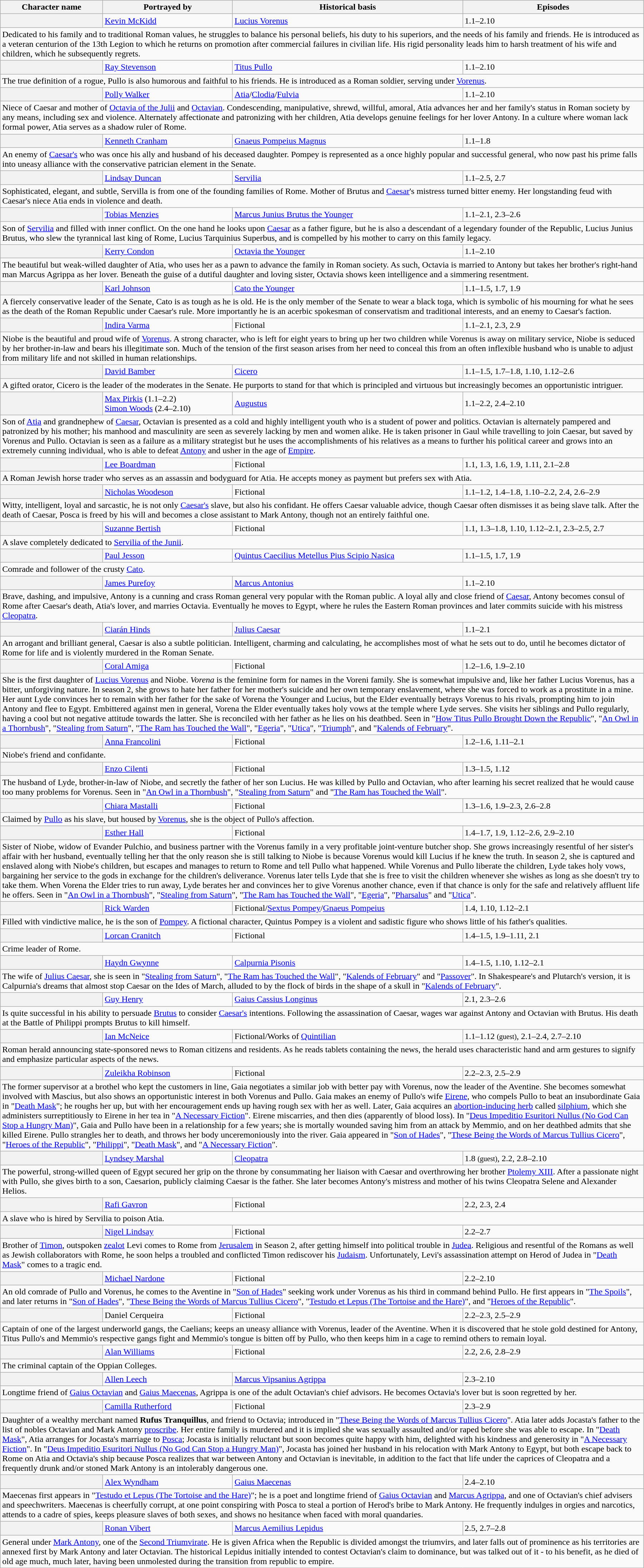<table class="wikitable" style="width:95%;">
<tr>
<th>Character name</th>
<th>Portrayed by</th>
<th>Historical basis</th>
<th>Episodes</th>
</tr>
<tr>
<th scope="row"></th>
<td><a href='#'>Kevin McKidd</a></td>
<td><a href='#'>Lucius Vorenus</a></td>
<td>1.1–2.10</td>
</tr>
<tr>
<td colspan="4" style="text-align: left;">Dedicated to his family and to traditional Roman values, he struggles to balance his personal beliefs, his duty to his superiors, and the needs of his family and friends. He is introduced as a veteran centurion of the 13th Legion to which he returns on promotion after commercial failures in civilian life. His rigid personality leads him to harsh treatment of his wife and children, which he subsequently regrets.</td>
</tr>
<tr>
<th scope="row"></th>
<td><a href='#'>Ray Stevenson</a></td>
<td><a href='#'>Titus Pullo</a></td>
<td>1.1–2.10</td>
</tr>
<tr>
<td colspan="4" style="text-align: left;">The true definition of a rogue, Pullo is also humorous and faithful to his friends. He is introduced as a Roman soldier, serving under <a href='#'>Vorenus</a>.</td>
</tr>
<tr>
<th scope="row"></th>
<td><a href='#'>Polly Walker</a></td>
<td><a href='#'>Atia</a>/<a href='#'>Clodia</a>/<a href='#'>Fulvia</a></td>
<td>1.1–2.10</td>
</tr>
<tr>
<td colspan="4" style="text-align: left;">Niece of Caesar and mother of <a href='#'>Octavia of the Julii</a> and <a href='#'>Octavian</a>. Condescending, manipulative, shrewd, willful, amoral, Atia advances her and her family's status in Roman society by any means, including sex and violence. Alternately affectionate and patronizing with her children, Atia develops genuine feelings for her lover Antony. In a culture where woman lack formal power, Atia serves as a shadow ruler of Rome.</td>
</tr>
<tr>
<th scope="row"></th>
<td><a href='#'>Kenneth Cranham</a></td>
<td><a href='#'>Gnaeus Pompeius Magnus</a></td>
<td>1.1–1.8</td>
</tr>
<tr>
<td colspan="4" style="text-align: left;">An enemy of <a href='#'>Caesar's</a> who was once his ally and husband of his deceased daughter. Pompey is represented as a once highly popular and successful general, who now past his prime falls into uneasy alliance with the conservative patrician element in the Senate.</td>
</tr>
<tr>
<th scope="row"></th>
<td><a href='#'>Lindsay Duncan</a></td>
<td><a href='#'>Servilia</a></td>
<td>1.1–2.5, 2.7</td>
</tr>
<tr>
<td colspan="4" style="text-align: left;">Sophisticated, elegant, and subtle, Servilla is from one of the founding families of Rome. Mother of Brutus and <a href='#'>Caesar</a>'s mistress turned bitter enemy. Her longstanding feud with Caesar's niece Atia ends in violence and death.</td>
</tr>
<tr>
<th scope="row"></th>
<td><a href='#'>Tobias Menzies</a></td>
<td><a href='#'>Marcus Junius Brutus the Younger</a></td>
<td>1.1–2.1, 2.3–2.6</td>
</tr>
<tr>
<td colspan="4" style="text-align: left;">Son of <a href='#'>Servilia</a> and filled with inner conflict. On the one hand he looks upon <a href='#'>Caesar</a> as a father figure, but he is also a descendant of a legendary founder of the Republic, Lucius Junius Brutus, who slew the tyrannical last king of Rome, Lucius Tarquinius Superbus, and is compelled by his mother to carry on this family legacy.</td>
</tr>
<tr>
<th scope="row"></th>
<td><a href='#'>Kerry Condon</a></td>
<td><a href='#'>Octavia the Younger</a></td>
<td>1.1–2.10</td>
</tr>
<tr>
<td colspan="4" style="text-align: left;">The beautiful but weak-willed daughter of Atia, who uses her as a pawn to advance the family in Roman society. As such, Octavia is married to Antony but takes her brother's right-hand man Marcus Agrippa as her lover. Beneath the guise of a dutiful daughter and loving sister, Octavia shows keen intelligence and a simmering resentment.</td>
</tr>
<tr>
<th scope="row"></th>
<td><a href='#'>Karl Johnson</a></td>
<td><a href='#'>Cato the Younger</a></td>
<td>1.1–1.5, 1.7, 1.9</td>
</tr>
<tr>
<td colspan="4" style="text-align: left;">A fiercely conservative leader of the Senate, Cato is as tough as he is old. He is the only member of the Senate to wear a black toga, which is symbolic of his mourning for what he sees as the death of the Roman Republic under Caesar's rule. More importantly he is an acerbic spokesman of conservatism and traditional interests, and an enemy to Caesar's faction.</td>
</tr>
<tr>
<th scope="row"></th>
<td><a href='#'>Indira Varma</a></td>
<td>Fictional</td>
<td>1.1–2.1, 2.3, 2.9</td>
</tr>
<tr>
<td colspan="4" style="text-align: left;">Niobe is the beautiful and proud wife of <a href='#'>Vorenus</a>. A strong character, who is left for eight years to bring up her two children while Vorenus is away on military service, Niobe is seduced by her brother-in-law and bears his illegitimate son. Much of the tension of the first season arises from her need to conceal this from an often inflexible husband who is unable to adjust from military life and not skilled in human relationships.</td>
</tr>
<tr>
<th scope="row"></th>
<td><a href='#'>David Bamber</a></td>
<td><a href='#'>Cicero</a></td>
<td>1.1–1.5, 1.7–1.8, 1.10, 1.12–2.6</td>
</tr>
<tr>
<td colspan="4" style="text-align: left;">A gifted orator, Cicero is the leader of the moderates in the Senate. He purports to stand for that which is principled and virtuous but increasingly becomes an opportunistic intriguer.</td>
</tr>
<tr>
<th scope="row"></th>
<td><a href='#'>Max Pirkis</a> (1.1–2.2)<br><a href='#'>Simon Woods</a> (2.4–2.10)</td>
<td><a href='#'>Augustus</a></td>
<td>1.1–2.2, 2.4–2.10</td>
</tr>
<tr>
<td colspan="4" style="text-align: left;">Son of <a href='#'>Atia</a> and grandnephew of <a href='#'>Caesar</a>, Octavian is presented as a cold and highly intelligent youth who is a student of power and politics. Octavian is alternately pampered and patronized by his mother; his manhood and masculinity are seen as severely lacking by men and women alike. He is taken prisoner in Gaul while travelling to join Caesar, but saved by Vorenus and Pullo. Octavian is seen as a failure as a military strategist but he uses the accomplishments of his relatives as a means to further his political career and grows into an extremely cunning individual, who is able to defeat <a href='#'>Antony</a> and usher in the age of <a href='#'>Empire</a>.</td>
</tr>
<tr>
<th scope="row"></th>
<td><a href='#'>Lee Boardman</a></td>
<td>Fictional</td>
<td>1.1, 1.3, 1.6, 1.9, 1.11, 2.1–2.8</td>
</tr>
<tr>
<td colspan="4" style="text-align: left;">A Roman Jewish horse trader who serves as an assassin and bodyguard for Atia. He accepts money as payment but prefers sex with Atia.</td>
</tr>
<tr>
<th scope="row"></th>
<td><a href='#'>Nicholas Woodeson</a></td>
<td>Fictional</td>
<td>1.1–1.2, 1.4–1.8, 1.10–2.2, 2.4, 2.6–2.9</td>
</tr>
<tr>
<td colspan="4" style="text-align: left;">Witty, intelligent, loyal and sarcastic, he is not only <a href='#'>Caesar's</a> slave, but also his confidant. He offers Caesar valuable advice, though Caesar often dismisses it as being slave talk. After the death of Caesar, Posca is freed by his will and becomes a close assistant to Mark Antony, though not an entirely faithful one.</td>
</tr>
<tr>
<th scope="row"></th>
<td><a href='#'>Suzanne Bertish</a></td>
<td>Fictional</td>
<td>1.1, 1.3–1.8, 1.10, 1.12–2.1, 2.3–2.5, 2.7</td>
</tr>
<tr>
<td colspan="4" style="text-align: left;">A slave completely dedicated to <a href='#'>Servilia of the Junii</a>.</td>
</tr>
<tr>
<th scope="row"></th>
<td><a href='#'>Paul Jesson</a></td>
<td><a href='#'>Quintus Caecilius Metellus Pius Scipio Nasica</a></td>
<td>1.1–1.5, 1.7, 1.9</td>
</tr>
<tr>
<td colspan="4" style="text-align: left;">Comrade and follower of the crusty <a href='#'>Cato</a>.</td>
</tr>
<tr>
<th scope="row"></th>
<td><a href='#'>James Purefoy</a></td>
<td><a href='#'>Marcus Antonius</a></td>
<td>1.1–2.10</td>
</tr>
<tr>
<td colspan="4" style="text-align: left;">Brave, dashing, and impulsive, Antony is a cunning and crass Roman general very popular with the Roman public. A loyal ally and close friend of <a href='#'>Caesar</a>, Antony becomes consul of Rome after Caesar's death, Atia's lover, and marries Octavia. Eventually he moves to Egypt, where he rules the Eastern Roman provinces and later commits suicide with his mistress <a href='#'>Cleopatra</a>.</td>
</tr>
<tr>
<th scope="row"></th>
<td><a href='#'>Ciarán Hinds</a></td>
<td><a href='#'>Julius Caesar</a></td>
<td>1.1–2.1</td>
</tr>
<tr>
<td colspan="4" style="text-align: left;">An arrogant and brilliant general, Caesar is also a subtle politician. Intelligent, charming and calculating, he accomplishes most of what he sets out to do, until he becomes dictator of Rome for life and is violently murdered in the Roman Senate.</td>
</tr>
<tr>
<th scope="row"></th>
<td><a href='#'>Coral Amiga</a></td>
<td>Fictional</td>
<td>1.2–1.6, 1.9–2.10</td>
</tr>
<tr>
<td colspan="4" style="text-align: left;">She is the first daughter of <a href='#'>Lucius Vorenus</a> and Niobe. <em>Vorena</em> is the feminine form for names in the Voreni family. She is somewhat impulsive and, like her father Lucius Vorenus, has a bitter, unforgiving nature. In season 2, she grows to hate her father for her mother's suicide and her own temporary enslavement, where she was forced to work as a prostitute in a mine. Her aunt Lyde convinces her to remain with her father for the sake of Vorena the Younger and Lucius, but the Elder eventually betrays Vorenus to his rivals, prompting him to join Antony and flee to Egypt. Embittered against men in general, Vorena the Elder eventually takes holy vows at the temple where Lyde serves. She visits her siblings and Pullo regularly, having a cool but not negative attitude towards the latter. She is reconciled with her father as he lies on his deathbed. Seen in "<a href='#'>How Titus Pullo Brought Down the Republic</a>", "<a href='#'>An Owl in a Thornbush</a>", "<a href='#'>Stealing from Saturn</a>", "<a href='#'>The Ram has Touched the Wall</a>", "<a href='#'>Egeria</a>", "<a href='#'>Utica</a>", "<a href='#'>Triumph</a>", and "<a href='#'>Kalends of February</a>".</td>
</tr>
<tr>
<th scope="row"></th>
<td><a href='#'>Anna Francolini</a></td>
<td>Fictional</td>
<td>1.2–1.6, 1.11–2.1</td>
</tr>
<tr>
<td colspan="4" style="text-align: left;">Niobe's friend and confidante.</td>
</tr>
<tr>
<th scope="row"></th>
<td><a href='#'>Enzo Cilenti</a></td>
<td>Fictional</td>
<td>1.3–1.5, 1.12</td>
</tr>
<tr>
<td colspan="4" style="text-align: left;">The husband of Lyde, brother-in-law of Niobe, and secretly the father of her son Lucius. He was killed by Pullo and Octavian, who after learning his secret realized that he would cause too many problems for Vorenus. Seen in "<a href='#'>An Owl in a Thornbush</a>", "<a href='#'>Stealing from Saturn</a>" and "<a href='#'>The Ram has Touched the Wall</a>".</td>
</tr>
<tr>
<th scope="row"></th>
<td><a href='#'>Chiara Mastalli</a></td>
<td>Fictional</td>
<td>1.3–1.6, 1.9–2.3, 2.6–2.8</td>
</tr>
<tr>
<td colspan="4" style="text-align: left;">Claimed by <a href='#'>Pullo</a> as his slave, but housed by <a href='#'>Vorenus</a>, she is the object of Pullo's affection.</td>
</tr>
<tr>
<th scope="row"></th>
<td><a href='#'>Esther Hall</a></td>
<td>Fictional</td>
<td>1.4–1.7, 1.9, 1.12–2.6, 2.9–2.10</td>
</tr>
<tr>
<td colspan="4" style="text-align: left;">Sister of Niobe, widow of Evander Pulchio, and business partner with the Vorenus family in a very profitable joint-venture butcher shop. She grows increasingly resentful of her sister's affair with her husband, eventually telling her that the only reason she is still talking to Niobe is because Vorenus would kill Lucius if he knew the truth. In season 2, she is captured and enslaved along with Niobe's children, but escapes and manages to return to Rome and tell Pullo what happened. While Vorenus and Pullo liberate the children, Lyde takes holy vows, bargaining her service to the gods in exchange for the children's deliverance. Vorenus later tells Lyde that she is free to visit the children whenever she wishes as long as she doesn't try to take them. When Vorena the Elder tries to run away, Lyde berates her and convinces her to give Vorenus another chance, even if that chance is only for the safe and relatively affluent life he offers. Seen in "<a href='#'>An Owl in a Thornbush</a>", "<a href='#'>Stealing from Saturn</a>", "<a href='#'>The Ram has Touched the Wall</a>", "<a href='#'>Egeria</a>", "<a href='#'>Pharsalus</a>" and "<a href='#'>Utica</a>".</td>
</tr>
<tr>
<th scope="row"></th>
<td><a href='#'>Rick Warden</a></td>
<td>Fictional/<a href='#'>Sextus Pompey</a>/<a href='#'>Gnaeus Pompeius</a></td>
<td>1.4, 1.10, 1.12–2.1</td>
</tr>
<tr>
<td colspan="4" style="text-align: left;">Filled with vindictive malice, he is the son of <a href='#'>Pompey</a>. A fictional character, Quintus Pompey is a violent and sadistic figure who shows little of his father's qualities.</td>
</tr>
<tr>
<th scope="row"></th>
<td><a href='#'>Lorcan Cranitch</a></td>
<td>Fictional</td>
<td>1.4–1.5, 1.9–1.11, 2.1</td>
</tr>
<tr>
<td colspan="4" style="text-align: left;">Crime leader of Rome.</td>
</tr>
<tr>
<th scope="row"></th>
<td><a href='#'>Haydn Gwynne</a></td>
<td><a href='#'>Calpurnia Pisonis</a></td>
<td>1.4–1.5, 1.10, 1.12–2.1</td>
</tr>
<tr>
<td colspan="4" style="text-align: left;">The wife of <a href='#'>Julius Caesar</a>, she is seen in "<a href='#'>Stealing from Saturn</a>", "<a href='#'>The Ram has Touched the Wall</a>", "<a href='#'>Kalends of February</a>" and "<a href='#'>Passover</a>". In Shakespeare's and Plutarch's version, it is Calpurnia's dreams that almost stop Caesar on the Ides of March, alluded to by the flock of birds in the shape of a skull in "<a href='#'>Kalends of February</a>".</td>
</tr>
<tr>
<th scope="row"></th>
<td><a href='#'>Guy Henry</a></td>
<td><a href='#'>Gaius Cassius Longinus</a></td>
<td>2.1, 2.3–2.6</td>
</tr>
<tr>
<td colspan="4" style="text-align: left;">Is quite successful in his ability to persuade <a href='#'>Brutus</a> to consider <a href='#'>Caesar's</a> intentions. Following the assassination of Caesar, wages war against Antony and Octavian with Brutus. His death at the Battle of Philippi prompts Brutus to kill himself.</td>
</tr>
<tr>
<th scope="row"></th>
<td><a href='#'>Ian McNeice</a></td>
<td>Fictional/Works of <a href='#'>Quintilian</a></td>
<td>1.1–1.12 <small>(guest)</small>, 2.1–2.4, 2.7–2.10</td>
</tr>
<tr>
<td colspan="4" style="text-align: left;">Roman herald announcing state-sponsored news to Roman citizens and residents. As he reads tablets containing the news, the herald uses characteristic hand and arm gestures to signify and emphasize particular aspects of the news.</td>
</tr>
<tr>
<th scope="row"></th>
<td><a href='#'>Zuleikha Robinson</a></td>
<td>Fictional</td>
<td>2.2–2.3, 2.5–2.9</td>
</tr>
<tr>
<td colspan="4" style="text-align: left;">The former supervisor at a brothel who kept the customers in line, Gaia negotiates a similar job with better pay with Vorenus, now the leader of the Aventine. She becomes somewhat involved with Mascius, but also shows an opportunistic interest in both Vorenus and Pullo. Gaia makes an enemy of Pullo's wife <a href='#'>Eirene</a>, who compels Pullo to beat an insubordinate Gaia in "<a href='#'>Death Mask</a>"; he roughs her up, but with her encouragement ends up having rough sex with her as well. Later, Gaia acquires an <a href='#'>abortion-inducing herb</a> called <a href='#'>silphium</a>, which she administers surreptitiously to Eirene in her tea in "<a href='#'>A Necessary Fiction</a>". Eirene miscarries, and then dies (apparently of blood loss). In "<a href='#'>Deus Impeditio Esuritori Nullus (No God Can Stop a Hungry Man)</a>", Gaia and Pullo have been in a relationship for a few years; she is mortally wounded saving him from an attack by Memmio, and on her deathbed admits that she killed Eirene. Pullo strangles her to death, and throws her body unceremoniously into the river. Gaia appeared in "<a href='#'>Son of Hades</a>", "<a href='#'>These Being the Words of Marcus Tullius Cicero</a>", "<a href='#'>Heroes of the Republic</a>", "<a href='#'>Philippi</a>", "<a href='#'>Death Mask</a>", and "<a href='#'>A Necessary Fiction</a>".</td>
</tr>
<tr>
<th scope="row"></th>
<td><a href='#'>Lyndsey Marshal</a></td>
<td><a href='#'>Cleopatra</a></td>
<td>1.8 <small>(guest)</small>, 2.2, 2.8–2.10</td>
</tr>
<tr>
<td colspan="4" style="text-align: left;">The powerful, strong-willed queen of Egypt secured her grip on the throne by consummating her liaison with Caesar and overthrowing her brother <a href='#'>Ptolemy XIII</a>. After a passionate night with Pullo, she gives birth to a son, Caesarion, publicly claiming Caesar is the father. She later becomes Antony's mistress and mother of his twins Cleopatra Selene and Alexander Helios.</td>
</tr>
<tr>
<th scope="row"></th>
<td><a href='#'>Rafi Gavron</a></td>
<td>Fictional</td>
<td>2.2, 2.3, 2.4</td>
</tr>
<tr>
<td colspan="4" style="text-align: left;">A slave who is hired by Servilia to poison Atia.</td>
</tr>
<tr>
<th scope="row"></th>
<td><a href='#'>Nigel Lindsay</a></td>
<td>Fictional</td>
<td>2.2–2.7</td>
</tr>
<tr>
<td colspan="4" style="text-align: left;">Brother of <a href='#'>Timon</a>, outspoken <a href='#'>zealot</a> Levi comes to Rome from <a href='#'>Jerusalem</a> in Season 2, after getting himself into political trouble in <a href='#'>Judea</a>. Religious and resentful of the Romans as well as Jewish collaborators with Rome, he soon helps a troubled and conflicted Timon rediscover his <a href='#'>Judaism</a>. Unfortunately, Levi's assassination attempt on Herod of Judea in "<a href='#'>Death Mask</a>" comes to a tragic end.</td>
</tr>
<tr>
<th scope="row"></th>
<td><a href='#'>Michael Nardone</a></td>
<td>Fictional</td>
<td>2.2–2.10</td>
</tr>
<tr>
<td colspan="4" style="text-align: left;">An old comrade of Pullo and Vorenus, he comes to the Aventine in "<a href='#'>Son of Hades</a>" seeking work under Vorenus as his third in command behind Pullo. He first appears in "<a href='#'>The Spoils</a>", and later returns in "<a href='#'>Son of Hades</a>", "<a href='#'>These Being the Words of Marcus Tullius Cicero</a>", "<a href='#'>Testudo et Lepus (The Tortoise and the Hare)</a>", and "<a href='#'>Heroes of the Republic</a>".</td>
</tr>
<tr>
<th scope="row"></th>
<td>Daniel Cerqueira</td>
<td>Fictional</td>
<td>2.2–2.3, 2.5–2.9</td>
</tr>
<tr>
<td colspan="4" style="text-align: left;">Captain of one of the largest underworld gangs, the Caelians; keeps an uneasy alliance with Vorenus, leader of the Aventine. When it is discovered that he stole gold destined for Antony, Titus Pullo's and Memmio's respective gangs fight and Memmio's tongue is bitten off by Pullo, who then keeps him in a cage to remind others to remain loyal.</td>
</tr>
<tr>
<th scope="row"></th>
<td><a href='#'>Alan Williams</a></td>
<td>Fictional</td>
<td>2.2, 2.6, 2.8–2.9</td>
</tr>
<tr>
<td colspan="4" style="text-align: left;">The criminal captain of the Oppian Colleges.</td>
</tr>
<tr>
<th scope="row"></th>
<td><a href='#'>Allen Leech</a></td>
<td><a href='#'>Marcus Vipsanius Agrippa</a></td>
<td>2.3–2.10</td>
</tr>
<tr>
<td colspan="4" style="text-align: left;">Longtime friend of <a href='#'>Gaius Octavian</a> and <a href='#'>Gaius Maecenas</a>, Agrippa is one of the adult Octavian's chief advisors. He becomes Octavia's lover but is soon regretted by her.</td>
</tr>
<tr>
<th scope="row"></th>
<td><a href='#'>Camilla Rutherford</a></td>
<td>Fictional</td>
<td>2.3–2.9</td>
</tr>
<tr>
<td colspan="4" style="text-align: left;">Daughter of a wealthy merchant named <strong>Rufus Tranquillus</strong>, and friend to Octavia; introduced in "<a href='#'>These Being the Words of Marcus Tullius Cicero</a>". Atia later adds Jocasta's father to the list of nobles Octavian and Mark Antony <a href='#'>proscribe</a>. Her entire family is murdered and it is implied she was sexually assaulted and/or raped before she was able to escape. In "<a href='#'>Death Mask</a>", Atia arranges for Jocasta's marriage to <a href='#'>Posca</a>; Jocasta is initially reluctant but soon becomes quite happy with him, delighted with his kindness and generosity in "<a href='#'>A Necessary Fiction</a>". In "<a href='#'>Deus Impeditio Esuritori Nullus (No God Can Stop a Hungry Man)</a>", Jocasta has joined her husband in his relocation with Mark Antony to Egypt, but both escape back to Rome on Atia and Octavia's ship because Posca realizes that war between Antony and Octavian is inevitable, in addition to the fact that life under the caprices of Cleopatra and a frequently drunk and/or stoned Mark Antony is an intolerably dangerous one.</td>
</tr>
<tr>
<th scope="row"></th>
<td><a href='#'>Alex Wyndham</a></td>
<td><a href='#'>Gaius Maecenas</a></td>
<td>2.4–2.10</td>
</tr>
<tr>
<td colspan="4" style="text-align: left;">Maecenas first appears in "<a href='#'>Testudo et Lepus (The Tortoise and the Hare)</a>"; he is a poet and longtime friend of <a href='#'>Gaius Octavian</a> and <a href='#'>Marcus Agrippa</a>, and one of Octavian's chief advisers and speechwriters. Maecenas is cheerfully corrupt, at one point conspiring with Posca to steal a portion of Herod's bribe to Mark Antony. He frequently indulges in orgies and narcotics, attends to a cadre of spies, keeps pleasure slaves of both sexes, and shows no hesitance when faced with moral quandaries.</td>
</tr>
<tr>
<th scope="row"></th>
<td><a href='#'>Ronan Vibert</a></td>
<td><a href='#'>Marcus Aemilius Lepidus</a></td>
<td>2.5, 2.7–2.8</td>
</tr>
<tr>
<td colspan="4" style="text-align: left;">General under <a href='#'>Mark Antony</a>, one of the <a href='#'>Second Triumvirate</a>. He is given Africa when the Republic is divided amongst the triumvirs, and later falls out of prominence as his territories are annexed first by Mark Antony and later Octavian. The historical Lepidus initially intended to contest Octavian's claim to dominance, but was talked out of it - to his benefit, as he died of old age much, much later, having been unmolested during the transition from republic to empire.</td>
</tr>
</table>
